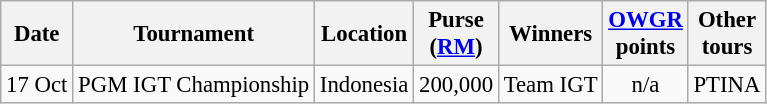<table class="wikitable" style="font-size:95%">
<tr>
<th>Date</th>
<th>Tournament</th>
<th>Location</th>
<th>Purse<br>(<a href='#'>RM</a>)</th>
<th>Winners</th>
<th><a href='#'>OWGR</a><br>points</th>
<th>Other<br>tours</th>
</tr>
<tr>
<td>17 Oct</td>
<td>PGM IGT Championship</td>
<td>Indonesia</td>
<td align=right>200,000</td>
<td>Team IGT</td>
<td align=center>n/a</td>
<td>PTINA</td>
</tr>
</table>
